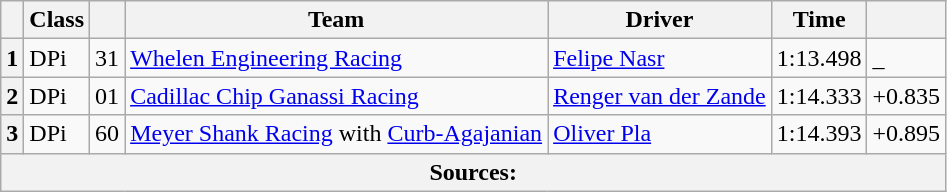<table class="wikitable">
<tr>
<th scope="col"></th>
<th scope="col">Class</th>
<th scope="col"></th>
<th scope="col">Team</th>
<th scope="col">Driver</th>
<th scope="col">Time</th>
<th scope="col"></th>
</tr>
<tr>
<th scope="row">1</th>
<td>DPi</td>
<td>31</td>
<td><a href='#'>Whelen Engineering Racing</a></td>
<td><a href='#'>Felipe Nasr</a></td>
<td>1:13.498</td>
<td>_</td>
</tr>
<tr>
<th scope="row">2</th>
<td>DPi</td>
<td>01</td>
<td><a href='#'>Cadillac Chip Ganassi Racing</a></td>
<td><a href='#'>Renger van der Zande</a></td>
<td>1:14.333</td>
<td>+0.835</td>
</tr>
<tr>
<th scope="row">3</th>
<td>DPi</td>
<td>60</td>
<td><a href='#'>Meyer Shank Racing</a> with <a href='#'>Curb-Agajanian</a></td>
<td><a href='#'>Oliver Pla</a></td>
<td>1:14.393</td>
<td>+0.895</td>
</tr>
<tr>
<th colspan="7">Sources:</th>
</tr>
</table>
